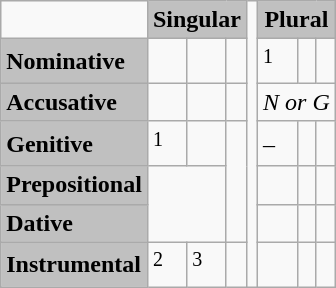<table class="wikitable">
<tr>
<td></td>
<td style="background:#C0C0C0" colspan="3" align="center"><strong>Singular</strong></td>
<td rowspan="7"></td>
<td style="background:#C0C0C0" colspan="3" align="center"><strong>Plural</strong></td>
</tr>
<tr>
<td style="background:#C0C0C0"><strong>Nominative</strong></td>
<td></td>
<td></td>
<td></td>
<td><sup>1</sup></td>
<td></td>
<td></td>
</tr>
<tr>
<td style="background:#C0C0C0"><strong>Accusative</strong></td>
<td></td>
<td></td>
<td></td>
<td colspan="3" align="center"><em>N or G</em></td>
</tr>
<tr>
<td style="background:#C0C0C0"><strong>Genitive</strong></td>
<td><sup>1</sup></td>
<td></td>
<td rowspan="3"></td>
<td>–</td>
<td></td>
<td></td>
</tr>
<tr>
<td style="background:#C0C0C0"><strong>Prepositional</strong></td>
<td colspan="2" rowspan="2"></td>
<td></td>
<td></td>
<td></td>
</tr>
<tr>
<td style="background:#C0C0C0"><strong>Dative</strong></td>
<td></td>
<td></td>
<td></td>
</tr>
<tr>
<td style="background:#C0C0C0"><strong>Instrumental</strong></td>
<td><sup>2</sup></td>
<td><sup>3</sup></td>
<td></td>
<td></td>
<td></td>
<td></td>
</tr>
</table>
